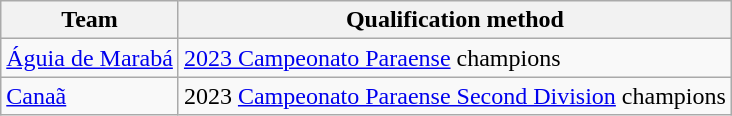<table class="wikitable">
<tr>
<th>Team</th>
<th>Qualification method</th>
</tr>
<tr>
<td><a href='#'>Águia de Marabá</a></td>
<td><a href='#'>2023 Campeonato Paraense</a> champions</td>
</tr>
<tr>
<td><a href='#'>Canaã</a></td>
<td>2023 <a href='#'>Campeonato Paraense Second Division</a> champions</td>
</tr>
</table>
